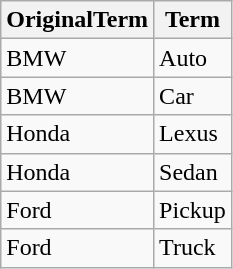<table class="wikitable">
<tr>
<th>OriginalTerm</th>
<th>Term</th>
</tr>
<tr>
<td>BMW</td>
<td>Auto</td>
</tr>
<tr>
<td>BMW</td>
<td>Car</td>
</tr>
<tr>
<td>Honda</td>
<td>Lexus</td>
</tr>
<tr>
<td>Honda</td>
<td>Sedan</td>
</tr>
<tr>
<td>Ford</td>
<td>Pickup</td>
</tr>
<tr>
<td>Ford</td>
<td>Truck</td>
</tr>
</table>
